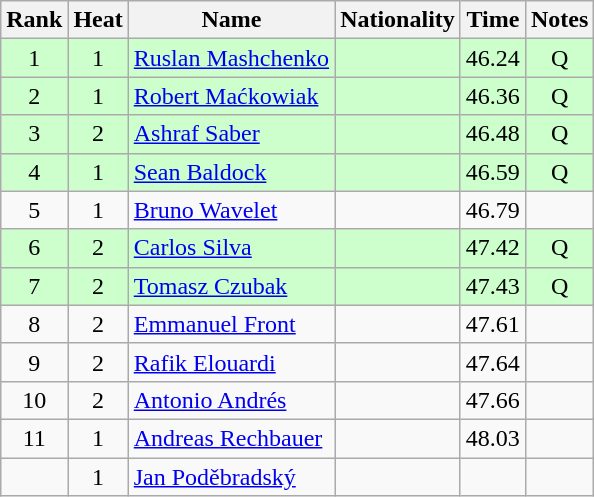<table class="wikitable sortable" style="text-align:center">
<tr>
<th>Rank</th>
<th>Heat</th>
<th>Name</th>
<th>Nationality</th>
<th>Time</th>
<th>Notes</th>
</tr>
<tr bgcolor=ccffcc>
<td>1</td>
<td>1</td>
<td align="left"><a href='#'>Ruslan Mashchenko</a></td>
<td align=left></td>
<td>46.24</td>
<td>Q</td>
</tr>
<tr bgcolor=ccffcc>
<td>2</td>
<td>1</td>
<td align="left"><a href='#'>Robert Maćkowiak</a></td>
<td align=left></td>
<td>46.36</td>
<td>Q</td>
</tr>
<tr bgcolor=ccffcc>
<td>3</td>
<td>2</td>
<td align="left"><a href='#'>Ashraf Saber</a></td>
<td align=left></td>
<td>46.48</td>
<td>Q</td>
</tr>
<tr bgcolor=ccffcc>
<td>4</td>
<td>1</td>
<td align="left"><a href='#'>Sean Baldock</a></td>
<td align=left></td>
<td>46.59</td>
<td>Q</td>
</tr>
<tr>
<td>5</td>
<td>1</td>
<td align="left"><a href='#'>Bruno Wavelet</a></td>
<td align=left></td>
<td>46.79</td>
<td></td>
</tr>
<tr bgcolor=ccffcc>
<td>6</td>
<td>2</td>
<td align="left"><a href='#'>Carlos Silva</a></td>
<td align=left></td>
<td>47.42</td>
<td>Q</td>
</tr>
<tr bgcolor=ccffcc>
<td>7</td>
<td>2</td>
<td align="left"><a href='#'>Tomasz Czubak</a></td>
<td align=left></td>
<td>47.43</td>
<td>Q</td>
</tr>
<tr>
<td>8</td>
<td>2</td>
<td align="left"><a href='#'>Emmanuel Front</a></td>
<td align=left></td>
<td>47.61</td>
<td></td>
</tr>
<tr>
<td>9</td>
<td>2</td>
<td align="left"><a href='#'>Rafik Elouardi</a></td>
<td align=left></td>
<td>47.64</td>
<td></td>
</tr>
<tr>
<td>10</td>
<td>2</td>
<td align="left"><a href='#'>Antonio Andrés</a></td>
<td align=left></td>
<td>47.66</td>
<td></td>
</tr>
<tr>
<td>11</td>
<td>1</td>
<td align="left"><a href='#'>Andreas Rechbauer</a></td>
<td align=left></td>
<td>48.03</td>
<td></td>
</tr>
<tr>
<td></td>
<td>1</td>
<td align="left"><a href='#'>Jan Poděbradský</a></td>
<td align=left></td>
<td></td>
<td></td>
</tr>
</table>
